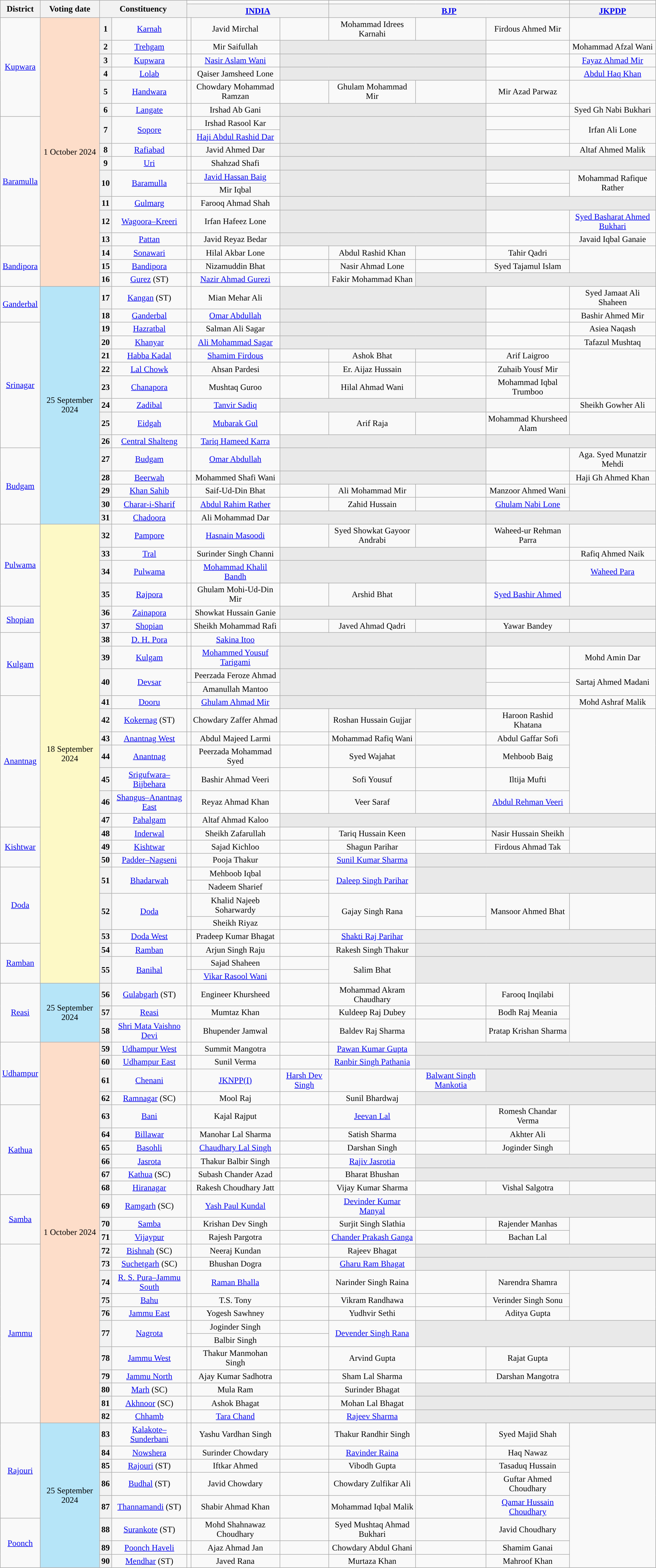<table class="wikitable mw-collapsible" style="text-align:center;">
<tr>
<th rowspan="2">District</th>
<th rowspan="2">Voting date</th>
<th colspan="2" rowspan="2">Constituency</th>
<td colspan="3"></td>
<td colspan="3"></td>
<td colspan="3"></td>
</tr>
<tr>
<th colspan="3"><a href='#'>INDIA</a></th>
<th colspan="3"><a href='#'>BJP</a></th>
<th colspan="3"><a href='#'>JKPDP</a></th>
</tr>
<tr>
<td rowspan="6"><a href='#'>Kupwara</a></td>
<td rowspan="18" bgcolor="#fdddc9">1 October 2024</td>
<th>1</th>
<td><a href='#'>Karnah</a></td>
<td></td>
<td>Javid Mirchal</td>
<td></td>
<td>Mohammad Idrees Karnahi</td>
<td></td>
<td>Firdous Ahmed Mir</td>
</tr>
<tr>
<th>2</th>
<td><a href='#'>Trehgam</a></td>
<td></td>
<td>Mir Saifullah</td>
<td colspan="3" style="background-color:#E9E9E9"></td>
<td></td>
<td>Mohammad Afzal Wani</td>
</tr>
<tr>
<th>3</th>
<td><a href='#'>Kupwara</a></td>
<td></td>
<td><a href='#'>Nasir Aslam Wani</a></td>
<td colspan="3" style="background-color:#E9E9E9"></td>
<td></td>
<td><a href='#'>Fayaz Ahmad Mir</a></td>
</tr>
<tr>
<th>4</th>
<td><a href='#'>Lolab</a></td>
<td></td>
<td>Qaiser Jamsheed Lone</td>
<td colspan="3" style="background-color:#E9E9E9"></td>
<td></td>
<td><a href='#'>Abdul Haq Khan</a></td>
</tr>
<tr>
<th>5</th>
<td><a href='#'>Handwara</a></td>
<td></td>
<td>Chowdary Mohammad Ramzan</td>
<td></td>
<td>Ghulam Mohammad Mir</td>
<td></td>
<td>Mir Azad Parwaz</td>
</tr>
<tr>
<th>6</th>
<td><a href='#'>Langate</a></td>
<td></td>
<td>Irshad Ab Gani</td>
<td colspan="3" style="background-color:#E9E9E9"></td>
<td></td>
<td>Syed Gh Nabi Bukhari</td>
</tr>
<tr>
<td rowspan="9"><a href='#'>Baramulla</a></td>
<th rowspan="2">7</th>
<td rowspan="2"><a href='#'>Sopore</a></td>
<td></td>
<td>Irshad Rasool Kar</td>
<td rowspan="2" colspan="3" style="background-color:#E9E9E9"></td>
<td></td>
<td rowspan=2>Irfan Ali Lone</td>
</tr>
<tr>
<td></td>
<td><a href='#'>Haji Abdul Rashid Dar</a></td>
</tr>
<tr>
<th>8</th>
<td><a href='#'>Rafiabad</a></td>
<td></td>
<td>Javid Ahmed Dar</td>
<td colspan="3" style="background-color:#E9E9E9"></td>
<td></td>
<td>Altaf Ahmed Malik</td>
</tr>
<tr>
<th>9</th>
<td><a href='#'>Uri</a></td>
<td></td>
<td>Shahzad Shafi</td>
<td colspan="3" style="background-color:#E9E9E9"></td>
<td colspan="3" style="background-color:#E9E9E9"></td>
</tr>
<tr>
<th rowspan="2">10</th>
<td rowspan="2"><a href='#'>Baramulla</a></td>
<td></td>
<td><a href='#'>Javid Hassan Baig</a></td>
<td rowspan="2" colspan="3" style="background-color:#E9E9E9"></td>
<td></td>
<td rowspan=2>Mohammad Rafique Rather</td>
</tr>
<tr>
<td></td>
<td>Mir Iqbal</td>
</tr>
<tr>
<th>11</th>
<td><a href='#'>Gulmarg</a></td>
<td></td>
<td>Farooq Ahmad Shah</td>
<td colspan="3" style="background-color:#E9E9E9"></td>
<td colspan="3" style="background-color:#E9E9E9"></td>
</tr>
<tr>
<th>12</th>
<td><a href='#'>Wagoora–Kreeri</a></td>
<td></td>
<td>Irfan Hafeez Lone</td>
<td colspan="3" style="background-color:#E9E9E9"></td>
<td></td>
<td><a href='#'>Syed Basharat Ahmed Bukhari</a></td>
</tr>
<tr>
<th>13</th>
<td><a href='#'>Pattan</a></td>
<td></td>
<td>Javid Reyaz Bedar</td>
<td colspan="3" style="background-color:#E9E9E9"></td>
<td></td>
<td>Javaid Iqbal Ganaie</td>
</tr>
<tr>
<td rowspan="3"><a href='#'>Bandipora</a></td>
<th>14</th>
<td><a href='#'>Sonawari</a></td>
<td></td>
<td>Hilal Akbar Lone</td>
<td></td>
<td>Abdul Rashid Khan</td>
<td></td>
<td>Tahir Qadri</td>
</tr>
<tr>
<th>15</th>
<td><a href='#'>Bandipora</a></td>
<td></td>
<td>Nizamuddin Bhat</td>
<td></td>
<td>Nasir Ahmad Lone</td>
<td></td>
<td>Syed Tajamul Islam</td>
</tr>
<tr>
<th>16</th>
<td><a href='#'>Gurez</a> (ST)</td>
<td></td>
<td><a href='#'>Nazir Ahmad Gurezi</a></td>
<td></td>
<td>Fakir Mohammad Khan</td>
<td colspan="3" style="background-color:#E9E9E9"></td>
</tr>
<tr>
<td rowspan="2"><a href='#'>Ganderbal</a></td>
<td rowspan="15" bgcolor="#b6e5f8">25 September 2024</td>
<th>17</th>
<td><a href='#'>Kangan</a> (ST)</td>
<td></td>
<td>Mian Mehar Ali</td>
<td colspan="3" style="background-color:#E9E9E9"></td>
<td></td>
<td>Syed Jamaat Ali Shaheen</td>
</tr>
<tr>
<th>18</th>
<td><a href='#'>Ganderbal</a></td>
<td></td>
<td><a href='#'>Omar Abdullah</a></td>
<td colspan="3" style="background-color:#E9E9E9"></td>
<td></td>
<td>Bashir Ahmed Mir</td>
</tr>
<tr>
<td rowspan="8"><a href='#'>Srinagar</a></td>
<th>19</th>
<td><a href='#'>Hazratbal</a></td>
<td></td>
<td>Salman Ali Sagar</td>
<td colspan="3" style="background-color:#E9E9E9"></td>
<td></td>
<td>Asiea Naqash</td>
</tr>
<tr>
<th>20</th>
<td><a href='#'>Khanyar</a></td>
<td></td>
<td><a href='#'>Ali Mohammad Sagar</a></td>
<td colspan="3" style="background-color:#E9E9E9"></td>
<td></td>
<td>Tafazul Mushtaq</td>
</tr>
<tr>
<th>21</th>
<td><a href='#'>Habba Kadal</a></td>
<td></td>
<td><a href='#'>Shamim Firdous</a></td>
<td></td>
<td>Ashok Bhat</td>
<td></td>
<td>Arif Laigroo</td>
</tr>
<tr>
<th>22</th>
<td><a href='#'>Lal Chowk</a></td>
<td></td>
<td>Ahsan Pardesi</td>
<td></td>
<td>Er. Aijaz Hussain</td>
<td></td>
<td>Zuhaib Yousf Mir</td>
</tr>
<tr>
<th>23</th>
<td><a href='#'>Chanapora</a></td>
<td></td>
<td>Mushtaq Guroo</td>
<td></td>
<td>Hilal Ahmad Wani</td>
<td></td>
<td>Mohammad Iqbal Trumboo</td>
</tr>
<tr>
<th>24</th>
<td><a href='#'>Zadibal</a></td>
<td></td>
<td><a href='#'>Tanvir Sadiq</a></td>
<td colspan="3" style="background-color:#E9E9E9"></td>
<td></td>
<td>Sheikh Gowher Ali</td>
</tr>
<tr>
<th>25</th>
<td><a href='#'>Eidgah</a></td>
<td></td>
<td><a href='#'>Mubarak Gul</a></td>
<td></td>
<td>Arif Raja</td>
<td></td>
<td>Mohammad Khursheed Alam</td>
</tr>
<tr>
<th>26</th>
<td><a href='#'>Central Shalteng</a></td>
<td></td>
<td><a href='#'>Tariq Hameed Karra</a></td>
<td colspan="3" style="background-color:#E9E9E9"></td>
<td colspan="3" style="background-color:#E9E9E9"></td>
</tr>
<tr>
<td rowspan="5"><a href='#'>Budgam</a></td>
<th>27</th>
<td><a href='#'>Budgam</a></td>
<td></td>
<td><a href='#'>Omar Abdullah</a></td>
<td colspan="3" style="background-color:#E9E9E9"></td>
<td></td>
<td>Aga. Syed Munatzir Mehdi</td>
</tr>
<tr>
<th>28</th>
<td><a href='#'>Beerwah</a></td>
<td></td>
<td>Mohammed Shafi Wani</td>
<td colspan="3" style="background-color:#E9E9E9"></td>
<td></td>
<td>Haji Gh Ahmed Khan</td>
</tr>
<tr>
<th>29</th>
<td><a href='#'>Khan Sahib</a></td>
<td></td>
<td>Saif-Ud-Din Bhat</td>
<td></td>
<td>Ali Mohammad Mir</td>
<td></td>
<td>Manzoor Ahmed Wani</td>
</tr>
<tr>
<th>30</th>
<td><a href='#'>Charar-i-Sharif</a></td>
<td></td>
<td><a href='#'>Abdul Rahim Rather</a></td>
<td></td>
<td>Zahid Hussain</td>
<td></td>
<td><a href='#'>Ghulam Nabi Lone</a></td>
</tr>
<tr>
<th>31</th>
<td><a href='#'>Chadoora</a></td>
<td></td>
<td>Ali Mohammad Dar</td>
<td colspan="3" style="background-color:#E9E9E9"></td>
<td colspan="3" style="background-color:#E9E9E9"></td>
</tr>
<tr>
<td rowspan="4"><a href='#'>Pulwama</a></td>
<td rowspan="28" bgcolor="#fdf9c6">18 September 2024</td>
<th>32</th>
<td><a href='#'>Pampore</a></td>
<td></td>
<td><a href='#'>Hasnain Masoodi</a></td>
<td></td>
<td>Syed Showkat Gayoor Andrabi</td>
<td></td>
<td>Waheed-ur Rehman Parra</td>
</tr>
<tr>
<th>33</th>
<td><a href='#'>Tral</a></td>
<td></td>
<td>Surinder Singh Channi</td>
<td colspan="3" style="background-color:#E9E9E9"></td>
<td></td>
<td>Rafiq Ahmed Naik</td>
</tr>
<tr>
<th>34</th>
<td><a href='#'>Pulwama</a></td>
<td></td>
<td><a href='#'>Mohammad Khalil Bandh</a></td>
<td colspan="3" style="background-color:#E9E9E9"></td>
<td></td>
<td><a href='#'>Waheed Para</a></td>
</tr>
<tr>
<th>35</th>
<td><a href='#'>Rajpora</a></td>
<td></td>
<td>Ghulam Mohi-Ud-Din Mir</td>
<td></td>
<td>Arshid Bhat</td>
<td></td>
<td><a href='#'>Syed Bashir Ahmed</a></td>
</tr>
<tr>
<td rowspan="2"><a href='#'>Shopian</a></td>
<th>36</th>
<td><a href='#'>Zainapora</a></td>
<td></td>
<td>Showkat Hussain Ganie</td>
<td colspan="3" style="background-color:#E9E9E9"></td>
<td colspan="3" style="background-color:#E9E9E9"></td>
</tr>
<tr>
<th>37</th>
<td><a href='#'>Shopian</a></td>
<td></td>
<td>Sheikh Mohammad Rafi</td>
<td></td>
<td>Javed Ahmad Qadri</td>
<td></td>
<td>Yawar Bandey</td>
</tr>
<tr>
<td rowspan="4"><a href='#'>Kulgam</a></td>
<th>38</th>
<td><a href='#'>D. H. Pora</a></td>
<td></td>
<td><a href='#'>Sakina Itoo</a></td>
<td colspan="3" style="background-color:#E9E9E9"></td>
<td colspan="3" style="background-color:#E9E9E9"></td>
</tr>
<tr>
<th>39</th>
<td><a href='#'>Kulgam</a></td>
<td></td>
<td><a href='#'>Mohammed Yousuf Tarigami</a></td>
<td colspan="3" style="background-color:#E9E9E9"></td>
<td></td>
<td>Mohd Amin Dar</td>
</tr>
<tr>
<th rowspan="2">40</th>
<td rowspan="2"><a href='#'>Devsar</a></td>
<td></td>
<td>Peerzada Feroze Ahmad</td>
<td rowspan="2" colspan="3" style="background-color:#E9E9E9"></td>
<td></td>
<td rowspan="2">Sartaj Ahmed Madani</td>
</tr>
<tr>
<td></td>
<td>Amanullah Mantoo</td>
</tr>
<tr>
<td rowspan="7"><a href='#'>Anantnag</a></td>
<th>41</th>
<td><a href='#'>Dooru</a></td>
<td></td>
<td><a href='#'>Ghulam Ahmad Mir</a></td>
<td colspan="3" style="background-color:#E9E9E9"></td>
<td></td>
<td>Mohd Ashraf Malik</td>
</tr>
<tr>
<th>42</th>
<td><a href='#'>Kokernag</a> (ST)</td>
<td></td>
<td>Chowdary Zaffer Ahmad</td>
<td></td>
<td>Roshan Hussain Gujjar</td>
<td></td>
<td>Haroon Rashid Khatana</td>
</tr>
<tr>
<th>43</th>
<td><a href='#'>Anantnag West</a></td>
<td></td>
<td>Abdul Majeed Larmi</td>
<td></td>
<td>Mohammad Rafiq Wani</td>
<td></td>
<td>Abdul Gaffar Sofi</td>
</tr>
<tr>
<th>44</th>
<td><a href='#'>Anantnag</a></td>
<td></td>
<td>Peerzada Mohammad Syed</td>
<td></td>
<td>Syed Wajahat</td>
<td></td>
<td>Mehboob Baig</td>
</tr>
<tr>
<th>45</th>
<td><a href='#'>Srigufwara–Bijbehara</a></td>
<td></td>
<td>Bashir Ahmad Veeri</td>
<td></td>
<td>Sofi Yousuf</td>
<td></td>
<td>Iltija Mufti</td>
</tr>
<tr>
<th>46</th>
<td><a href='#'>Shangus–Anantnag East</a></td>
<td></td>
<td>Reyaz Ahmad Khan</td>
<td></td>
<td>Veer Saraf</td>
<td></td>
<td><a href='#'>Abdul Rehman Veeri</a></td>
</tr>
<tr>
<th>47</th>
<td><a href='#'>Pahalgam</a></td>
<td></td>
<td>Altaf Ahmad Kaloo</td>
<td colspan="3" style="background-color:#E9E9E9"></td>
<td colspan="3" style="background-color:#E9E9E9"></td>
</tr>
<tr>
<td rowspan="3"><a href='#'>Kishtwar</a></td>
<th>48</th>
<td><a href='#'>Inderwal</a></td>
<td></td>
<td>Sheikh Zafarullah</td>
<td></td>
<td>Tariq Hussain Keen</td>
<td></td>
<td>Nasir Hussain Sheikh</td>
</tr>
<tr>
<th>49</th>
<td><a href='#'>Kishtwar</a></td>
<td></td>
<td>Sajad Kichloo</td>
<td></td>
<td>Shagun Parihar</td>
<td></td>
<td>Firdous Ahmad Tak</td>
</tr>
<tr>
<th>50</th>
<td><a href='#'>Padder–Nagseni</a></td>
<td></td>
<td>Pooja Thakur</td>
<td></td>
<td><a href='#'>Sunil Kumar Sharma</a></td>
<td colspan="3" style="background-color:#E9E9E9"></td>
</tr>
<tr>
<td rowspan="5"><a href='#'>Doda</a></td>
<th rowspan="2">51</th>
<td rowspan="2"><a href='#'>Bhadarwah</a></td>
<td></td>
<td>Mehboob Iqbal</td>
<td></td>
<td rowspan=2><a href='#'>Daleep Singh Parihar</a></td>
<td rowspan=2 colspan="3" style="background-color:#E9E9E9"></td>
</tr>
<tr>
<td></td>
<td>Nadeem Sharief</td>
</tr>
<tr>
<th rowspan="2">52</th>
<td rowspan="2"><a href='#'>Doda</a></td>
<td></td>
<td>Khalid Najeeb Soharwardy</td>
<td></td>
<td rowspan=2>Gajay Singh Rana</td>
<td></td>
<td rowspan=2>Mansoor Ahmed Bhat</td>
</tr>
<tr>
<td></td>
<td>Sheikh Riyaz</td>
</tr>
<tr>
<th>53</th>
<td><a href='#'>Doda West</a></td>
<td></td>
<td>Pradeep Kumar Bhagat</td>
<td></td>
<td><a href='#'>Shakti Raj Parihar</a></td>
<td colspan="3" style="background-color:#E9E9E9"></td>
</tr>
<tr>
<td rowspan="3"><a href='#'>Ramban</a></td>
<th>54</th>
<td><a href='#'>Ramban</a></td>
<td></td>
<td>Arjun Singh Raju</td>
<td></td>
<td>Rakesh Singh Thakur</td>
<td colspan="3" style="background-color:#E9E9E9"></td>
</tr>
<tr>
<th rowspan="2">55</th>
<td rowspan="2"><a href='#'>Banihal</a></td>
<td></td>
<td>Sajad Shaheen</td>
<td></td>
<td rowspan="2">Salim Bhat</td>
<td rowspan=2 colspan="3" style="background-color:#E9E9E9"></td>
</tr>
<tr>
<td></td>
<td><a href='#'>Vikar Rasool Wani</a></td>
</tr>
<tr>
<td rowspan="3"><a href='#'>Reasi</a></td>
<td rowspan="3" bgcolor="#b6e5f8">25 September 2024</td>
<th>56</th>
<td><a href='#'>Gulabgarh</a> (ST)</td>
<td></td>
<td>Engineer Khursheed</td>
<td></td>
<td>Mohammad Akram Chaudhary</td>
<td></td>
<td>Farooq Inqilabi</td>
</tr>
<tr>
<th>57</th>
<td><a href='#'>Reasi</a></td>
<td></td>
<td>Mumtaz Khan</td>
<td></td>
<td>Kuldeep Raj Dubey</td>
<td></td>
<td>Bodh Raj Meania</td>
</tr>
<tr>
<th>58</th>
<td><a href='#'>Shri Mata Vaishno Devi</a></td>
<td></td>
<td>Bhupender Jamwal</td>
<td></td>
<td>Baldev Raj Sharma</td>
<td></td>
<td>Pratap Krishan Sharma</td>
</tr>
<tr>
<td rowspan="4"><a href='#'>Udhampur</a></td>
<td rowspan="25" bgcolor="#fdddc9">1 October 2024</td>
<th>59</th>
<td><a href='#'>Udhampur West</a></td>
<td></td>
<td>Summit Mangotra</td>
<td></td>
<td><a href='#'>Pawan Kumar Gupta</a></td>
<td colspan="3" style="background-color:#E9E9E9"></td>
</tr>
<tr>
<th>60</th>
<td><a href='#'>Udhampur East</a></td>
<td></td>
<td>Sunil Verma</td>
<td></td>
<td><a href='#'>Ranbir Singh Pathania</a></td>
<td colspan="3" style="background-color:#E9E9E9"></td>
</tr>
<tr>
<th>61</th>
<td><a href='#'>Chenani</a></td>
<td style="text-align:center; background:"></td>
<td><a href='#'>JKNPP(I)</a></td>
<td><a href='#'>Harsh Dev Singh</a></td>
<td></td>
<td><a href='#'>Balwant Singh Mankotia</a></td>
<td colspan="3" style="background-color:#E9E9E9"></td>
</tr>
<tr>
<th>62</th>
<td><a href='#'>Ramnagar</a> (SC)</td>
<td></td>
<td>Mool Raj</td>
<td></td>
<td>Sunil Bhardwaj</td>
<td colspan="3" style="background-color:#E9E9E9"></td>
</tr>
<tr>
<td rowspan="6"><a href='#'>Kathua</a></td>
<th>63</th>
<td><a href='#'>Bani</a></td>
<td></td>
<td>Kajal Rajput</td>
<td></td>
<td><a href='#'>Jeevan Lal</a></td>
<td></td>
<td>Romesh Chandar Verma</td>
</tr>
<tr>
<th>64</th>
<td><a href='#'>Billawar</a></td>
<td></td>
<td>Manohar Lal Sharma</td>
<td></td>
<td>Satish Sharma</td>
<td></td>
<td>Akhter Ali</td>
</tr>
<tr>
<th>65</th>
<td><a href='#'>Basohli</a></td>
<td></td>
<td><a href='#'>Chaudhary Lal Singh</a></td>
<td></td>
<td>Darshan Singh</td>
<td></td>
<td>Joginder Singh</td>
</tr>
<tr>
<th>66</th>
<td><a href='#'>Jasrota</a></td>
<td></td>
<td>Thakur Balbir Singh</td>
<td></td>
<td><a href='#'>Rajiv Jasrotia</a></td>
<td colspan="3" style="background-color:#E9E9E9"></td>
</tr>
<tr>
<th>67</th>
<td><a href='#'>Kathua</a> (SC)</td>
<td></td>
<td>Subash Chander Azad</td>
<td></td>
<td>Bharat Bhushan</td>
<td colspan="3" style="background-color:#E9E9E9"></td>
</tr>
<tr>
<th>68</th>
<td><a href='#'>Hiranagar</a></td>
<td></td>
<td>Rakesh Choudhary Jatt</td>
<td></td>
<td>Vijay Kumar Sharma</td>
<td></td>
<td>Vishal Salgotra</td>
</tr>
<tr>
<td rowspan="3"><a href='#'>Samba</a></td>
<th>69</th>
<td><a href='#'>Ramgarh</a> (SC)</td>
<td></td>
<td><a href='#'>Yash Paul Kundal</a></td>
<td></td>
<td><a href='#'>Devinder Kumar Manyal</a></td>
<td colspan="3" style="background-color:#E9E9E9"></td>
</tr>
<tr>
<th>70</th>
<td><a href='#'>Samba</a></td>
<td></td>
<td>Krishan Dev Singh</td>
<td></td>
<td>Surjit Singh Slathia</td>
<td></td>
<td>Rajender Manhas</td>
</tr>
<tr>
<th>71</th>
<td><a href='#'>Vijaypur</a></td>
<td></td>
<td>Rajesh Pargotra</td>
<td></td>
<td><a href='#'>Chander Prakash Ganga</a></td>
<td></td>
<td>Bachan Lal</td>
</tr>
<tr>
<td rowspan="12"><a href='#'>Jammu</a></td>
<th>72</th>
<td><a href='#'>Bishnah</a> (SC)</td>
<td></td>
<td>Neeraj Kundan</td>
<td></td>
<td>Rajeev Bhagat</td>
<td colspan="3" style="background-color:#E9E9E9"></td>
</tr>
<tr>
<th>73</th>
<td><a href='#'>Suchetgarh</a> (SC)</td>
<td></td>
<td>Bhushan Dogra</td>
<td></td>
<td><a href='#'>Gharu Ram Bhagat</a></td>
<td colspan="3" style="background-color:#E9E9E9"></td>
</tr>
<tr>
<th>74</th>
<td><a href='#'>R. S. Pura–Jammu South</a></td>
<td></td>
<td><a href='#'>Raman Bhalla</a></td>
<td></td>
<td>Narinder Singh Raina</td>
<td></td>
<td>Narendra Shamra</td>
</tr>
<tr>
<th>75</th>
<td><a href='#'>Bahu</a></td>
<td></td>
<td>T.S. Tony</td>
<td></td>
<td>Vikram Randhawa</td>
<td></td>
<td>Verinder Singh Sonu</td>
</tr>
<tr>
<th>76</th>
<td><a href='#'>Jammu East</a></td>
<td></td>
<td>Yogesh Sawhney</td>
<td></td>
<td>Yudhvir Sethi</td>
<td></td>
<td>Aditya Gupta</td>
</tr>
<tr>
<th rowspan="2">77</th>
<td rowspan="2"><a href='#'>Nagrota</a></td>
<td></td>
<td>Joginder Singh</td>
<td></td>
<td rowspan=2><a href='#'>Devender Singh Rana</a></td>
<td rowspan=2 colspan="3" style="background-color:#E9E9E9"></td>
</tr>
<tr>
<td></td>
<td>Balbir Singh</td>
</tr>
<tr>
<th>78</th>
<td><a href='#'>Jammu West</a></td>
<td></td>
<td>Thakur Manmohan Singh</td>
<td></td>
<td>Arvind Gupta</td>
<td></td>
<td>Rajat Gupta</td>
</tr>
<tr>
<th>79</th>
<td><a href='#'>Jammu North</a></td>
<td></td>
<td>Ajay Kumar Sadhotra</td>
<td></td>
<td>Sham Lal Sharma</td>
<td></td>
<td>Darshan Mangotra</td>
</tr>
<tr>
<th>80</th>
<td><a href='#'>Marh</a> (SC)</td>
<td></td>
<td>Mula Ram</td>
<td></td>
<td>Surinder Bhagat</td>
<td colspan="3" style="background-color:#E9E9E9"></td>
</tr>
<tr>
<th>81</th>
<td><a href='#'>Akhnoor</a> (SC)</td>
<td></td>
<td>Ashok Bhagat</td>
<td></td>
<td>Mohan Lal Bhagat</td>
<td colspan="3" style="background-color:#E9E9E9"></td>
</tr>
<tr>
<th>82</th>
<td><a href='#'>Chhamb</a></td>
<td></td>
<td><a href='#'>Tara Chand</a></td>
<td></td>
<td><a href='#'>Rajeev Sharma</a></td>
<td colspan="3" style="background-color:#E9E9E9"></td>
</tr>
<tr>
<td rowspan="5"><a href='#'>Rajouri</a></td>
<td rowspan="8" bgcolor="#b6e5f8">25 September 2024</td>
<th>83</th>
<td><a href='#'>Kalakote–Sunderbani</a></td>
<td></td>
<td>Yashu Vardhan Singh</td>
<td></td>
<td>Thakur Randhir Singh</td>
<td></td>
<td>Syed Majid Shah</td>
</tr>
<tr>
<th>84</th>
<td><a href='#'>Nowshera</a></td>
<td></td>
<td>Surinder Chowdary</td>
<td></td>
<td><a href='#'>Ravinder Raina</a></td>
<td></td>
<td>Haq Nawaz</td>
</tr>
<tr>
<th>85</th>
<td><a href='#'>Rajouri</a> (ST)</td>
<td></td>
<td>Iftkar Ahmed</td>
<td></td>
<td>Vibodh Gupta</td>
<td></td>
<td>Tasaduq Hussain</td>
</tr>
<tr>
<th>86</th>
<td><a href='#'>Budhal</a> (ST)</td>
<td></td>
<td>Javid Chowdary</td>
<td></td>
<td>Chowdary Zulfikar Ali</td>
<td></td>
<td>Guftar Ahmed Choudhary</td>
</tr>
<tr>
<th>87</th>
<td><a href='#'>Thannamandi</a> (ST)</td>
<td></td>
<td>Shabir Ahmad Khan</td>
<td></td>
<td>Mohammad Iqbal Malik</td>
<td></td>
<td><a href='#'>Qamar Hussain Choudhary</a></td>
</tr>
<tr>
<td rowspan="3"><a href='#'>Poonch</a></td>
<th>88</th>
<td><a href='#'>Surankote</a> (ST)</td>
<td></td>
<td>Mohd Shahnawaz Choudhary</td>
<td></td>
<td>Syed Mushtaq Ahmad Bukhari</td>
<td></td>
<td>Javid Choudhary</td>
</tr>
<tr>
<th>89</th>
<td><a href='#'>Poonch Haveli</a></td>
<td></td>
<td>Ajaz Ahmad Jan</td>
<td></td>
<td>Chowdary Abdul Ghani</td>
<td></td>
<td>Shamim Ganai</td>
</tr>
<tr>
<th>90</th>
<td><a href='#'>Mendhar</a> (ST)</td>
<td></td>
<td>Javed Rana</td>
<td></td>
<td>Murtaza Khan</td>
<td></td>
<td>Mahroof Khan</td>
</tr>
</table>
